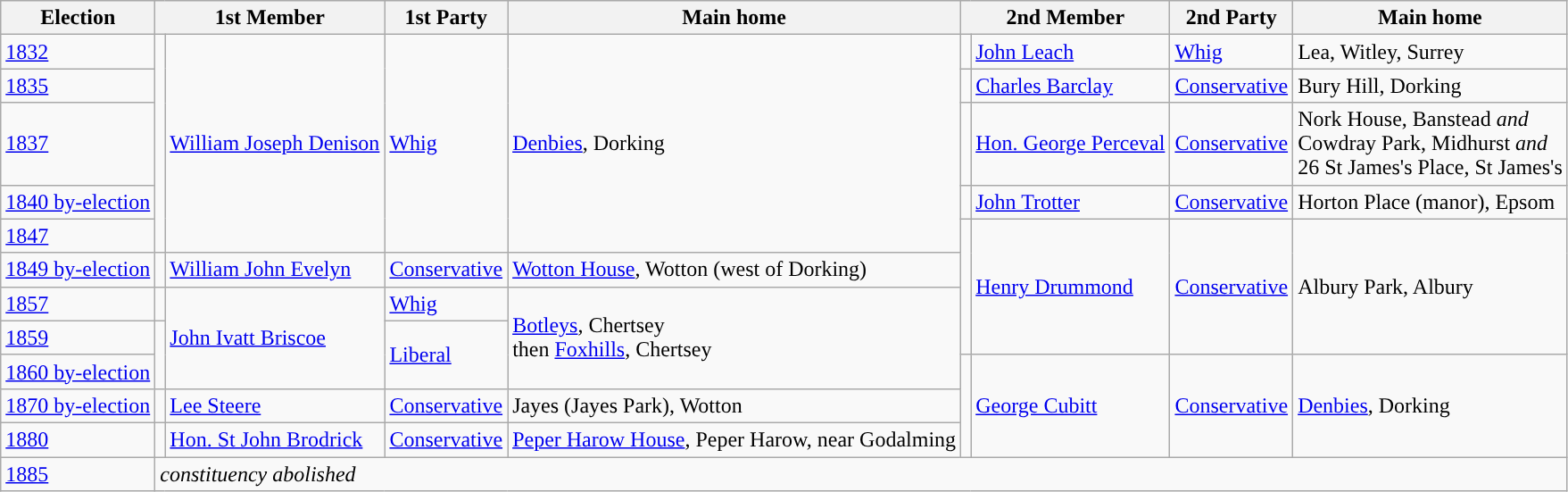<table class="wikitable">
<tr>
<th>Election</th>
<th colspan="2">1st Member</th>
<th>1st Party</th>
<th>Main home</th>
<th colspan="2">2nd Member</th>
<th>2nd Party</th>
<th>Main home</th>
</tr>
<tr>
<td><a href='#'>1832</a></td>
<td rowspan="5" style="color:inherit;background-color: "></td>
<td rowspan="5"><a href='#'>William Joseph Denison</a></td>
<td rowspan="5"><a href='#'>Whig</a></td>
<td rowspan="5"><a href='#'>Denbies</a>, Dorking</td>
<td style="color:inherit;background-color: "></td>
<td><a href='#'>John Leach</a></td>
<td><a href='#'>Whig</a></td>
<td>Lea, Witley, Surrey</td>
</tr>
<tr>
<td><a href='#'>1835</a></td>
<td style="color:inherit;background-color: "></td>
<td><a href='#'>Charles Barclay</a></td>
<td><a href='#'>Conservative</a></td>
<td>Bury Hill, Dorking</td>
</tr>
<tr>
<td><a href='#'>1837</a></td>
<td style="color:inherit;background-color: "></td>
<td><a href='#'>Hon. George Perceval</a></td>
<td><a href='#'>Conservative</a></td>
<td>Nork House, Banstead <em>and</em><br>Cowdray Park, Midhurst <em>and</em><br>26 St James's Place, St James's</td>
</tr>
<tr>
<td><a href='#'>1840 by-election</a></td>
<td style="color:inherit;background-color: "></td>
<td><a href='#'>John Trotter</a></td>
<td><a href='#'>Conservative</a></td>
<td>Horton Place (manor), Epsom</td>
</tr>
<tr>
<td><a href='#'>1847</a></td>
<td rowspan="4" style="color:inherit;background-color: "></td>
<td rowspan="4"><a href='#'>Henry Drummond</a></td>
<td rowspan="4"><a href='#'>Conservative</a></td>
<td rowspan="4">Albury Park, Albury</td>
</tr>
<tr>
<td><a href='#'>1849 by-election</a></td>
<td style="color:inherit;background-color: "></td>
<td><a href='#'>William John Evelyn</a></td>
<td><a href='#'>Conservative</a></td>
<td><a href='#'>Wotton House</a>, Wotton (west of Dorking)</td>
</tr>
<tr>
<td><a href='#'>1857</a></td>
<td style="color:inherit;background-color: "></td>
<td rowspan="3"><a href='#'>John Ivatt Briscoe</a></td>
<td><a href='#'>Whig</a></td>
<td rowspan="3"><a href='#'>Botleys</a>, Chertsey<br>then <a href='#'>Foxhills</a>, Chertsey</td>
</tr>
<tr>
<td><a href='#'>1859</a></td>
<td rowspan="2" style="color:inherit;background-color: "></td>
<td rowspan="2"><a href='#'>Liberal</a></td>
</tr>
<tr>
<td><a href='#'>1860 by-election</a></td>
<td rowspan="3" style="color:inherit;background-color: "></td>
<td rowspan="3"><a href='#'>George Cubitt</a></td>
<td rowspan="3"><a href='#'>Conservative</a></td>
<td rowspan="3"><a href='#'>Denbies</a>, Dorking</td>
</tr>
<tr>
<td><a href='#'>1870 by-election</a></td>
<td style="color:inherit;background-color: "></td>
<td><a href='#'>Lee Steere</a></td>
<td><a href='#'>Conservative</a></td>
<td>Jayes (Jayes Park), Wotton</td>
</tr>
<tr>
<td><a href='#'>1880</a></td>
<td style="color:inherit;background-color: "></td>
<td><a href='#'>Hon. St John Brodrick</a></td>
<td><a href='#'>Conservative</a></td>
<td><a href='#'>Peper Harow House</a>, Peper Harow, near Godalming</td>
</tr>
<tr>
<td><a href='#'>1885</a></td>
<td colspan="8"><em>constituency abolished</em></td>
</tr>
</table>
